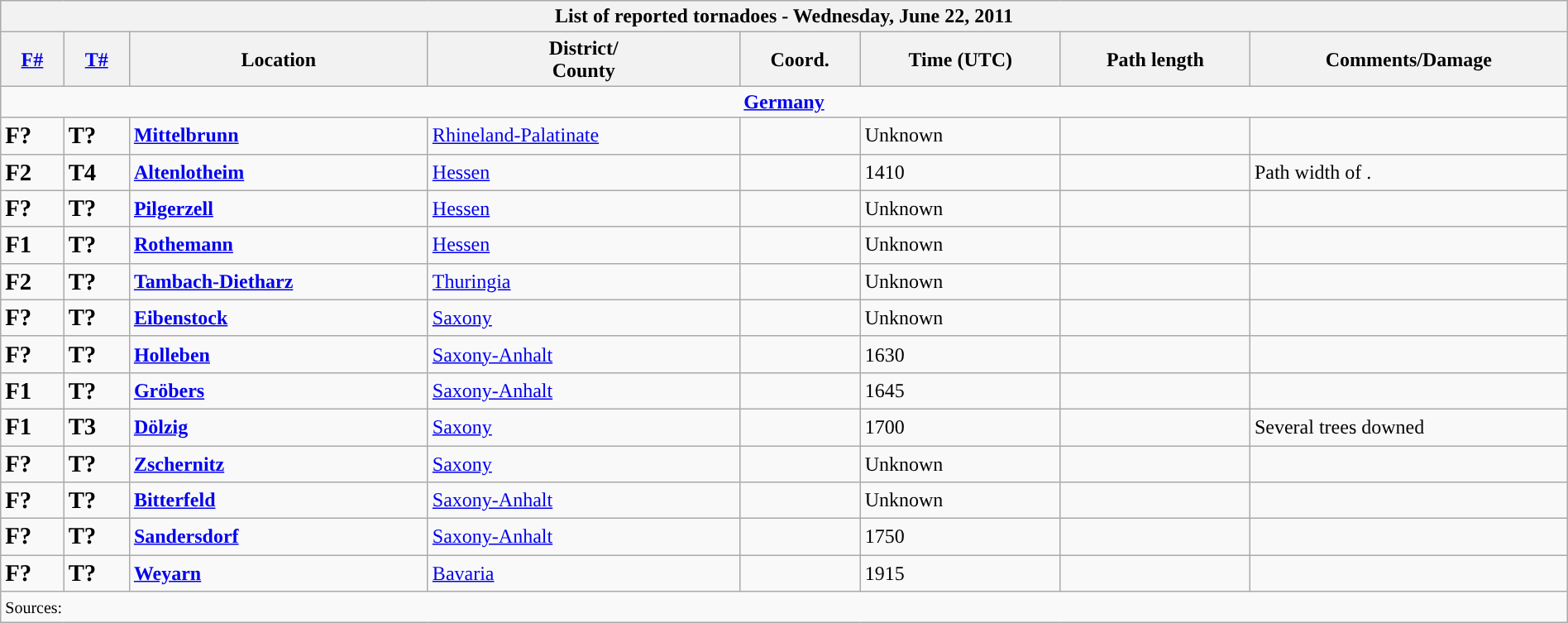<table class="wikitable collapsible" width="100%">
<tr>
<th colspan="8">List of reported tornadoes - Wednesday, June 22, 2011</th>
</tr>
<tr>
<th><a href='#'>F#</a></th>
<th><a href='#'>T#</a></th>
<th>Location</th>
<th>District/<br>County</th>
<th>Coord.</th>
<th>Time (UTC)</th>
<th>Path length</th>
<th>Comments/Damage</th>
</tr>
<tr>
<td colspan="8" align=center><strong><a href='#'>Germany</a></strong></td>
</tr>
<tr>
<td><big><strong>F?</strong></big></td>
<td><big><strong>T?</strong></big></td>
<td><strong><a href='#'>Mittelbrunn</a></strong></td>
<td><a href='#'>Rhineland-Palatinate</a></td>
<td></td>
<td>Unknown</td>
<td></td>
<td></td>
</tr>
<tr>
<td><big><strong>F2</strong></big></td>
<td><big><strong>T4</strong></big></td>
<td><strong><a href='#'>Altenlotheim</a></strong></td>
<td><a href='#'>Hessen</a></td>
<td></td>
<td>1410</td>
<td></td>
<td>Path width of .</td>
</tr>
<tr>
<td><big><strong>F?</strong></big></td>
<td><big><strong>T?</strong></big></td>
<td><strong><a href='#'>Pilgerzell</a></strong></td>
<td><a href='#'>Hessen</a></td>
<td></td>
<td>Unknown</td>
<td></td>
<td></td>
</tr>
<tr>
<td><big><strong>F1</strong></big></td>
<td><big><strong>T?</strong></big></td>
<td><strong><a href='#'>Rothemann</a></strong></td>
<td><a href='#'>Hessen</a></td>
<td></td>
<td>Unknown</td>
<td></td>
<td></td>
</tr>
<tr>
<td><big><strong>F2</strong></big></td>
<td><big><strong>T?</strong></big></td>
<td><strong><a href='#'>Tambach-Dietharz</a></strong></td>
<td><a href='#'>Thuringia</a></td>
<td></td>
<td>Unknown</td>
<td></td>
<td></td>
</tr>
<tr>
<td><big><strong>F?</strong></big></td>
<td><big><strong>T?</strong></big></td>
<td><strong><a href='#'>Eibenstock</a></strong></td>
<td><a href='#'>Saxony</a></td>
<td></td>
<td>Unknown</td>
<td></td>
<td></td>
</tr>
<tr>
<td><big><strong>F?</strong></big></td>
<td><big><strong>T?</strong></big></td>
<td><strong><a href='#'>Holleben</a></strong></td>
<td><a href='#'>Saxony-Anhalt</a></td>
<td></td>
<td>1630</td>
<td></td>
<td></td>
</tr>
<tr>
<td><big><strong>F1</strong></big></td>
<td><big><strong>T?</strong></big></td>
<td><strong><a href='#'>Gröbers</a></strong></td>
<td><a href='#'>Saxony-Anhalt</a></td>
<td></td>
<td>1645</td>
<td></td>
<td></td>
</tr>
<tr>
<td><big><strong>F1</strong></big></td>
<td><big><strong>T3</strong></big></td>
<td><strong><a href='#'>Dölzig</a></strong></td>
<td><a href='#'>Saxony</a></td>
<td></td>
<td>1700</td>
<td></td>
<td>Several trees downed</td>
</tr>
<tr>
<td><big><strong>F?</strong></big></td>
<td><big><strong>T?</strong></big></td>
<td><strong><a href='#'>Zschernitz</a></strong></td>
<td><a href='#'>Saxony</a></td>
<td></td>
<td>Unknown</td>
<td></td>
<td></td>
</tr>
<tr>
<td><big><strong>F?</strong></big></td>
<td><big><strong>T?</strong></big></td>
<td><strong><a href='#'>Bitterfeld</a></strong></td>
<td><a href='#'>Saxony-Anhalt</a></td>
<td></td>
<td>Unknown</td>
<td></td>
<td></td>
</tr>
<tr>
<td><big><strong>F?</strong></big></td>
<td><big><strong>T?</strong></big></td>
<td><strong><a href='#'>Sandersdorf</a></strong></td>
<td><a href='#'>Saxony-Anhalt</a></td>
<td></td>
<td>1750</td>
<td></td>
<td></td>
</tr>
<tr>
<td><big><strong>F?</strong></big></td>
<td><big><strong>T?</strong></big></td>
<td><strong><a href='#'>Weyarn</a></strong></td>
<td><a href='#'>Bavaria</a></td>
<td></td>
<td>1915</td>
<td></td>
<td></td>
</tr>
<tr>
<td colspan="8"><small>Sources:  </small></td>
</tr>
</table>
